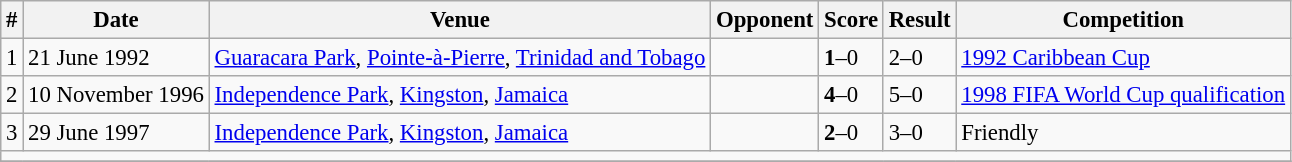<table class="wikitable" style="font-size:95%;">
<tr>
<th>#</th>
<th>Date</th>
<th>Venue</th>
<th>Opponent</th>
<th>Score</th>
<th>Result</th>
<th>Competition</th>
</tr>
<tr>
<td>1</td>
<td>21 June 1992</td>
<td><a href='#'>Guaracara Park</a>, <a href='#'>Pointe-à-Pierre</a>, <a href='#'>Trinidad and Tobago</a></td>
<td></td>
<td><strong>1</strong>–0</td>
<td>2–0</td>
<td><a href='#'>1992 Caribbean Cup</a></td>
</tr>
<tr>
<td>2</td>
<td>10 November 1996</td>
<td><a href='#'>Independence Park</a>, <a href='#'>Kingston</a>, <a href='#'>Jamaica</a></td>
<td></td>
<td><strong>4</strong>–0</td>
<td>5–0</td>
<td><a href='#'>1998 FIFA World Cup qualification</a></td>
</tr>
<tr>
<td>3</td>
<td>29 June 1997</td>
<td><a href='#'>Independence Park</a>, <a href='#'>Kingston</a>, <a href='#'>Jamaica</a></td>
<td></td>
<td><strong>2</strong>–0</td>
<td>3–0</td>
<td>Friendly</td>
</tr>
<tr>
<td colspan=12></td>
</tr>
<tr>
</tr>
</table>
